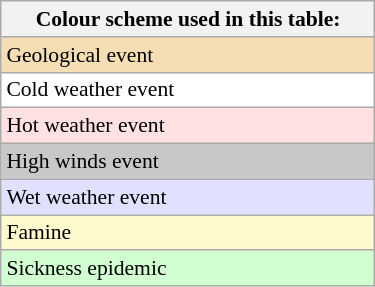<table class="wikitable sortable" style="; margin: 0 0 0.5em 1em; padding: 0.5em; border: 1px solid #ddb; width: 250px; font-size:90%;">
<tr>
<th>Colour scheme used in this table:</th>
</tr>
<tr>
<td style="background: rgb(245,222,179)">Geological event</td>
</tr>
<tr>
<td style="background: rgb(255,255,255)">Cold weather event</td>
</tr>
<tr>
<td style="background: rgb(255,225,225)">Hot weather event</td>
</tr>
<tr>
<td style="background: rgb(200,200,200)">High winds event</td>
</tr>
<tr>
<td style="background: rgb(225,225,255)">Wet weather event</td>
</tr>
<tr>
<td style="background: rgb(255,250,205)">Famine</td>
</tr>
<tr>
<td style="background: rgb(210,255,210)">Sickness epidemic</td>
</tr>
</table>
